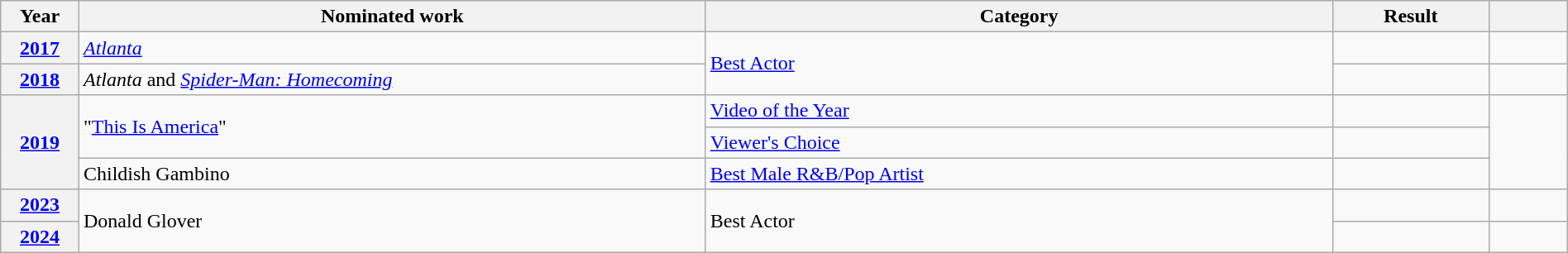<table class="wikitable plainrowheaders" style="width:100%;">
<tr>
<th scope="col" style="width:5%;">Year</th>
<th scope="col" style="width:40%;">Nominated work</th>
<th scope="col" style="width:40%;">Category</th>
<th scope="col" style="width:10%;">Result</th>
<th scope="col" style="width:5%;"></th>
</tr>
<tr>
<th scope="row" style="text-align:center;"><a href='#'>2017</a></th>
<td><em><a href='#'>Atlanta</a></em></td>
<td rowspan="2"><a href='#'>Best Actor</a></td>
<td></td>
<td style="text-align:center;"></td>
</tr>
<tr>
<th scope="row" style="text-align:center;"><a href='#'>2018</a></th>
<td><em>Atlanta</em> and <em><a href='#'>Spider-Man: Homecoming</a></em></td>
<td></td>
<td style="text-align:center;"></td>
</tr>
<tr>
<th scope="row" style="text-align:center;" rowspan="3"><a href='#'>2019</a></th>
<td rowspan="2">"<a href='#'>This Is America</a>"</td>
<td><a href='#'>Video of the Year</a></td>
<td></td>
<td style="text-align:center;" rowspan="3"></td>
</tr>
<tr>
<td><a href='#'>Viewer's Choice</a></td>
<td></td>
</tr>
<tr>
<td>Childish Gambino</td>
<td><a href='#'>Best Male R&B/Pop Artist</a></td>
<td></td>
</tr>
<tr>
<th scope="row" style="text-align:center;"><a href='#'>2023</a></th>
<td rowspan="2">Donald Glover</td>
<td rowspan="2">Best Actor</td>
<td></td>
<td style="text-align:center;"></td>
</tr>
<tr>
<th scope="row" style="text-align:center;"><a href='#'>2024</a></th>
<td></td>
<td style="text-align:center;"></td>
</tr>
</table>
